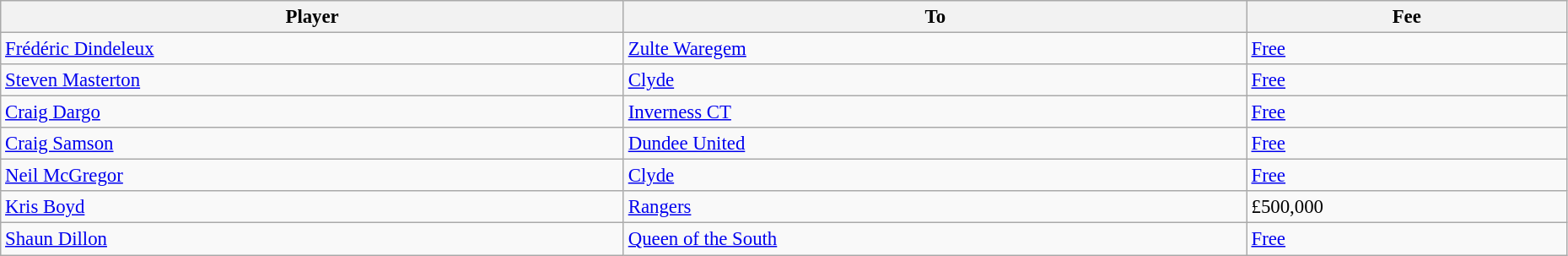<table class="wikitable" style="text-align:center; font-size:95%;width:98%; text-align:left">
<tr>
<th>Player</th>
<th>To</th>
<th>Fee</th>
</tr>
<tr>
<td> <a href='#'>Frédéric Dindeleux</a></td>
<td> <a href='#'>Zulte Waregem</a></td>
<td><a href='#'>Free</a></td>
</tr>
<tr>
<td> <a href='#'>Steven Masterton</a></td>
<td> <a href='#'>Clyde</a></td>
<td><a href='#'>Free</a></td>
</tr>
<tr>
<td> <a href='#'>Craig Dargo</a></td>
<td> <a href='#'>Inverness CT</a></td>
<td><a href='#'>Free</a></td>
</tr>
<tr>
<td> <a href='#'>Craig Samson</a></td>
<td> <a href='#'>Dundee United</a></td>
<td><a href='#'>Free</a></td>
</tr>
<tr>
<td> <a href='#'>Neil McGregor</a></td>
<td> <a href='#'>Clyde</a></td>
<td><a href='#'>Free</a></td>
</tr>
<tr>
<td> <a href='#'>Kris Boyd</a></td>
<td> <a href='#'>Rangers</a></td>
<td>£500,000</td>
</tr>
<tr>
<td> <a href='#'>Shaun Dillon</a></td>
<td> <a href='#'>Queen of the South</a></td>
<td><a href='#'>Free</a></td>
</tr>
</table>
